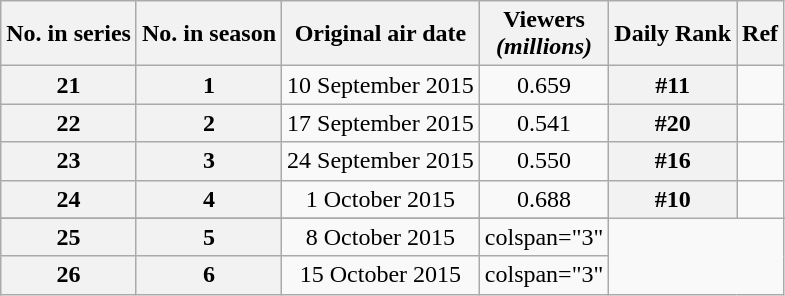<table class="wikitable plainrowheaders" style="text-align: center; font-size:100%;">
<tr>
<th>No. in series</th>
<th>No. in season</th>
<th>Original air date</th>
<th>Viewers<br><em>(millions)</em></th>
<th>Daily Rank</th>
<th>Ref</th>
</tr>
<tr>
<th>21</th>
<th>1</th>
<td>10 September 2015</td>
<td>0.659</td>
<th>#11</th>
<td></td>
</tr>
<tr>
<th>22</th>
<th>2</th>
<td>17 September 2015</td>
<td>0.541</td>
<th>#20</th>
<td></td>
</tr>
<tr>
<th>23</th>
<th>3</th>
<td>24 September 2015</td>
<td>0.550</td>
<th>#16</th>
<td></td>
</tr>
<tr>
<th>24</th>
<th>4</th>
<td>1 October 2015</td>
<td>0.688</td>
<th>#10</th>
<td></td>
</tr>
<tr>
</tr>
<tr>
<th>25</th>
<th>5</th>
<td>8 October 2015</td>
<td>colspan="3" </td>
</tr>
<tr>
<th>26</th>
<th>6</th>
<td>15 October 2015</td>
<td>colspan="3" </td>
</tr>
</table>
